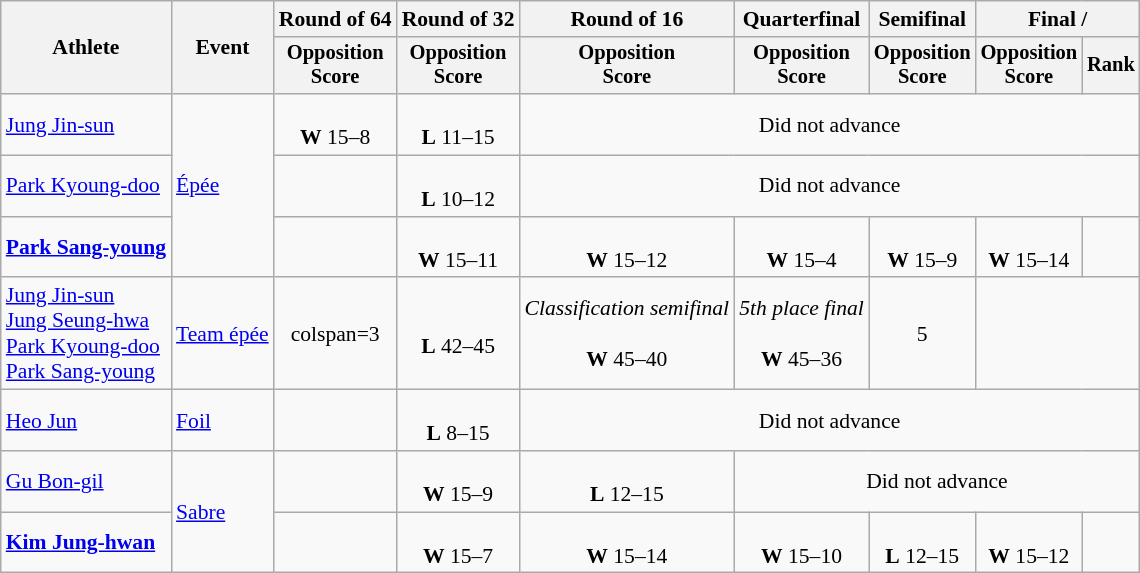<table class="wikitable" style="font-size:90%">
<tr>
<th rowspan=2>Athlete</th>
<th rowspan=2>Event</th>
<th>Round of 64</th>
<th>Round of 32</th>
<th>Round of 16</th>
<th>Quarterfinal</th>
<th>Semifinal</th>
<th colspan=2>Final / </th>
</tr>
<tr style="font-size:95%">
<th>Opposition<br>Score</th>
<th>Opposition<br>Score</th>
<th>Opposition<br>Score</th>
<th>Opposition<br>Score</th>
<th>Opposition<br>Score</th>
<th>Opposition<br>Score</th>
<th>Rank</th>
</tr>
<tr align=center>
<td align=left><a href='#'>Jung Jin-sun</a></td>
<td align=left rowspan=3><a href='#'>Épée</a></td>
<td><br><strong>W</strong> 15–8</td>
<td><br><strong>L</strong> 11–15</td>
<td colspan=5>Did not advance</td>
</tr>
<tr align=center>
<td align=left><a href='#'>Park Kyoung-doo</a></td>
<td></td>
<td><br><strong>L</strong> 10–12</td>
<td colspan=5>Did not advance</td>
</tr>
<tr align=center>
<td align=left><strong><a href='#'>Park Sang-young</a></strong></td>
<td></td>
<td><br><strong>W</strong> 15–11</td>
<td><br><strong>W</strong> 15–12</td>
<td><br><strong>W</strong> 15–4</td>
<td><br><strong>W</strong> 15–9</td>
<td><br><strong>W</strong> 15–14</td>
<td></td>
</tr>
<tr align=center>
<td align=left><a href='#'>Jung Jin-sun</a><br><a href='#'>Jung Seung-hwa</a><br><a href='#'>Park Kyoung-doo</a><br><a href='#'>Park Sang-young</a></td>
<td align=left><a href='#'>Team épée</a></td>
<td>colspan=3 </td>
<td><br><strong>L</strong> 42–45</td>
<td><em>Classification semifinal</em><br><br><strong>W</strong> 45–40</td>
<td><em>5th place final</em><br><br><strong>W</strong> 45–36</td>
<td>5</td>
</tr>
<tr align=center>
<td align=left><a href='#'>Heo Jun</a></td>
<td align=left><a href='#'>Foil</a></td>
<td></td>
<td><br><strong>L</strong> 8–15</td>
<td colspan=5>Did not advance</td>
</tr>
<tr align=center>
<td align=left><a href='#'>Gu Bon-gil</a></td>
<td align=left rowspan=2><a href='#'>Sabre</a></td>
<td></td>
<td><br><strong>W</strong> 15–9</td>
<td><br><strong>L</strong> 12–15</td>
<td colspan=4>Did not advance</td>
</tr>
<tr align=center>
<td align=left><strong><a href='#'>Kim Jung-hwan</a></strong></td>
<td></td>
<td><br><strong>W</strong> 15–7</td>
<td><br><strong>W</strong> 15–14</td>
<td><br><strong>W</strong> 15–10</td>
<td><br><strong>L</strong> 12–15</td>
<td><br><strong>W</strong> 15–12</td>
<td></td>
</tr>
</table>
